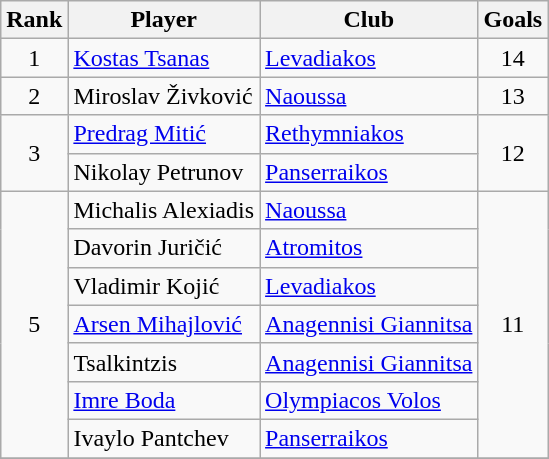<table class="wikitable" style="text-align:center">
<tr>
<th>Rank</th>
<th>Player</th>
<th>Club</th>
<th>Goals</th>
</tr>
<tr>
<td>1</td>
<td align="left"> <a href='#'>Kostas Tsanas</a></td>
<td align="left"><a href='#'>Levadiakos</a></td>
<td>14</td>
</tr>
<tr>
<td>2</td>
<td align="left"> Miroslav Živković</td>
<td align="left"><a href='#'>Naoussa</a></td>
<td>13</td>
</tr>
<tr>
<td rowspan="2">3</td>
<td align="left"> <a href='#'>Predrag Mitić</a></td>
<td align="left"><a href='#'>Rethymniakos</a></td>
<td rowspan="2">12</td>
</tr>
<tr>
<td align="left"> Nikolay Petrunov</td>
<td align="left"><a href='#'>Panserraikos</a></td>
</tr>
<tr>
<td rowspan="7">5</td>
<td align="left"> Michalis Alexiadis</td>
<td align="left"><a href='#'>Naoussa</a></td>
<td rowspan="7">11</td>
</tr>
<tr>
<td align="left"> Davorin Juričić</td>
<td align="left"><a href='#'>Atromitos</a></td>
</tr>
<tr>
<td align="left"> Vladimir Kojić</td>
<td align="left"><a href='#'>Levadiakos</a></td>
</tr>
<tr>
<td align="left"> <a href='#'>Arsen Mihajlović</a></td>
<td align="left"><a href='#'>Anagennisi Giannitsa</a></td>
</tr>
<tr>
<td align="left"> Tsalkintzis</td>
<td align="left"><a href='#'>Anagennisi Giannitsa</a></td>
</tr>
<tr>
<td align="left"> <a href='#'>Imre Boda</a></td>
<td align="left"><a href='#'>Olympiacos Volos</a></td>
</tr>
<tr>
<td align="left"> Ivaylo Pantchev</td>
<td align="left"><a href='#'>Panserraikos</a></td>
</tr>
<tr>
</tr>
</table>
